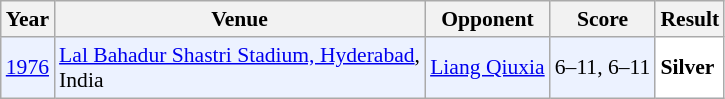<table class="sortable wikitable" style="font-size: 90%;">
<tr>
<th>Year</th>
<th>Venue</th>
<th>Opponent</th>
<th>Score</th>
<th>Result</th>
</tr>
<tr style="background:#ECF2FF">
<td align="center"><a href='#'>1976</a></td>
<td align="left"><a href='#'>Lal Bahadur Shastri Stadium, Hyderabad</a>, <br> India</td>
<td align="left"> <a href='#'>Liang Qiuxia</a></td>
<td align="left">6–11, 6–11</td>
<td style="text-align:left; background:white"> <strong>Silver</strong></td>
</tr>
</table>
